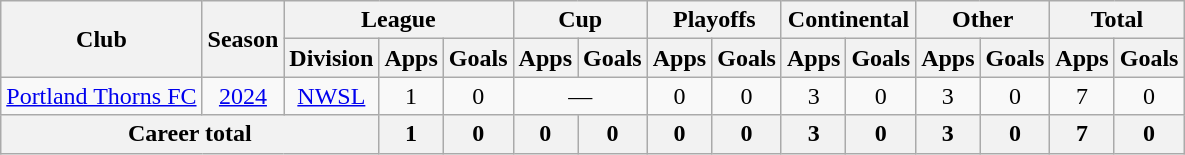<table class="wikitable" style="text-align: center;">
<tr>
<th rowspan="2">Club</th>
<th rowspan="2">Season</th>
<th colspan="3">League</th>
<th colspan="2">Cup</th>
<th colspan="2">Playoffs</th>
<th colspan="2">Continental</th>
<th colspan="2">Other</th>
<th colspan="2">Total</th>
</tr>
<tr>
<th>Division</th>
<th>Apps</th>
<th>Goals</th>
<th>Apps</th>
<th>Goals</th>
<th>Apps</th>
<th>Goals</th>
<th>Apps</th>
<th>Goals</th>
<th>Apps</th>
<th>Goals</th>
<th>Apps</th>
<th>Goals</th>
</tr>
<tr>
<td><a href='#'>Portland Thorns FC</a></td>
<td><a href='#'>2024</a></td>
<td><a href='#'>NWSL</a></td>
<td>1</td>
<td>0</td>
<td colspan="2">—</td>
<td>0</td>
<td>0</td>
<td>3</td>
<td>0</td>
<td>3</td>
<td>0</td>
<td>7</td>
<td>0</td>
</tr>
<tr>
<th colspan="3">Career total</th>
<th>1</th>
<th>0</th>
<th>0</th>
<th>0</th>
<th>0</th>
<th>0</th>
<th>3</th>
<th>0</th>
<th>3</th>
<th>0</th>
<th>7</th>
<th>0</th>
</tr>
</table>
